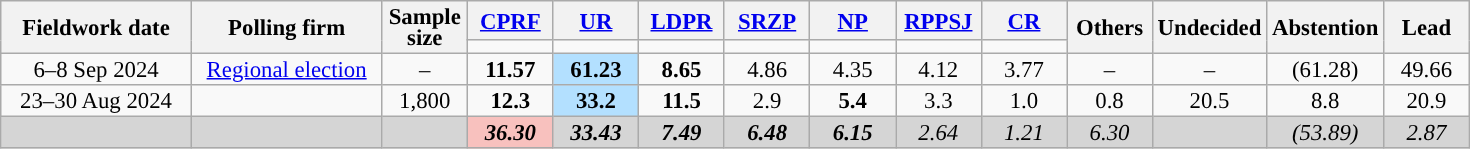<table class=wikitable style="font-size:95%; line-height:14px; text-align:center">
<tr>
<th style=width:120px; rowspan=2>Fieldwork date</th>
<th style=width:120px; rowspan=2>Polling firm</th>
<th style=width:50px; rowspan=2>Sample<br>size</th>
<th style="width:50px;"><a href='#'>CPRF</a></th>
<th style="width:50px;"><a href='#'>UR</a></th>
<th style="width:50px;"><a href='#'>LDPR</a></th>
<th style="width:50px;"><a href='#'>SRZP</a></th>
<th style="width:50px;"><a href='#'>NP</a></th>
<th style="width:50px;"><a href='#'>RPPSJ</a></th>
<th style="width:50px;"><a href='#'>CR</a></th>
<th style="width:50px;" rowspan=2>Others</th>
<th style="width:50px;" rowspan=2>Undecided</th>
<th style="width:50px;" rowspan=2>Abstention</th>
<th style="width:50px;" rowspan="2">Lead</th>
</tr>
<tr>
<td bgcolor=></td>
<td bgcolor=></td>
<td bgcolor=></td>
<td bgcolor=></td>
<td bgcolor=></td>
<td bgcolor=></td>
<td bgcolor=></td>
</tr>
<tr>
<td>6–8 Sep 2024</td>
<td><a href='#'>Regional election</a></td>
<td>–</td>
<td><strong>11.57</strong></td>
<td style="background:#B3E0FF"><strong>61.23</strong></td>
<td><strong>8.65</strong></td>
<td>4.86</td>
<td>4.35</td>
<td>4.12</td>
<td>3.77</td>
<td>–</td>
<td>–</td>
<td>(61.28)</td>
<td style="background:">49.66</td>
</tr>
<tr>
<td>23–30 Aug 2024</td>
<td></td>
<td>1,800</td>
<td><strong>12.3</strong></td>
<td style="background:#B3E0FF"><strong>33.2</strong></td>
<td><strong>11.5</strong></td>
<td>2.9</td>
<td><strong>5.4</strong></td>
<td>3.3</td>
<td>1.0</td>
<td>0.8</td>
<td>20.5</td>
<td>8.8</td>
<td style="background:">20.9</td>
</tr>
<tr style="background:#D5D5D5">
<td></td>
<td></td>
<td></td>
<td style="background:#F8C1BE"><strong><em>36.30</em></strong></td>
<td><strong><em>33.43</em></strong></td>
<td><strong><em>7.49</em></strong></td>
<td><strong><em>6.48</em></strong></td>
<td><strong><em>6.15</em></strong></td>
<td><em>2.64</em></td>
<td><em>1.21</em></td>
<td><em>6.30</em></td>
<td></td>
<td><em>(53.89)</em></td>
<td style="background:"><em>2.87</em></td>
</tr>
</table>
